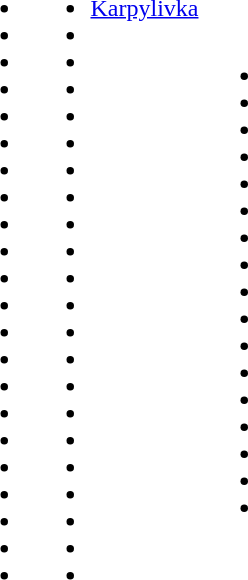<table>
<tr>
<td><br><ul><li> </li><li></li><li></li><li></li><li></li><li></li><li></li><li></li><li></li><li></li><li></li><li></li><li></li><li></li><li></li><li></li><li></li><li></li><li></li><li></li><li></li><li></li></ul></td>
<td><br><ul><li><a href='#'>Karpylivka</a></li><li></li><li></li><li></li><li></li><li></li><li></li><li></li><li></li><li></li><li></li><li></li><li></li><li></li><li></li><li></li><li></li><li></li><li></li><li></li><li></li><li></li></ul></td>
<td><br><ul><li></li><li></li><li></li><li></li><li></li><li></li><li></li><li></li><li></li><li></li><li></li><li></li><li></li><li></li><li></li><li></li><li></li></ul></td>
</tr>
</table>
